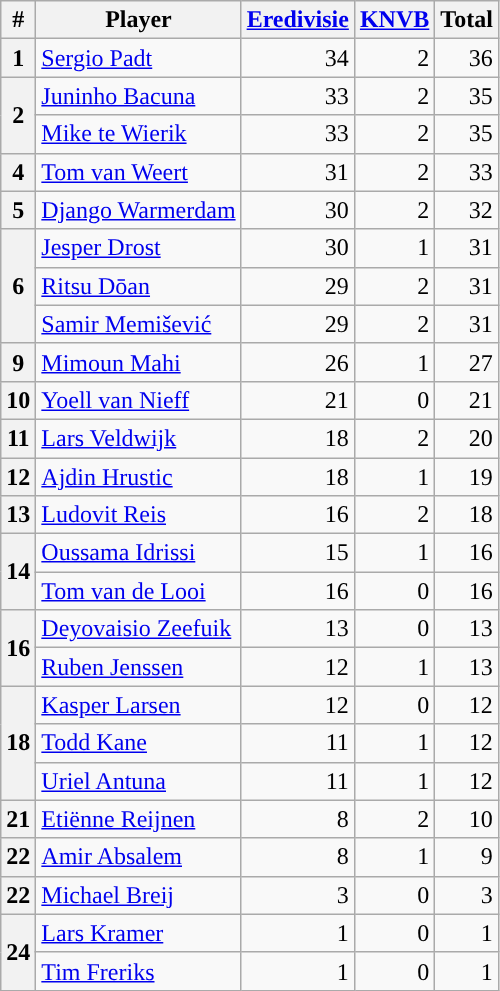<table class="wikitable" style="text-align:right;">
<tr>
<th>#</th>
<th>Player</th>
<th><a href='#'>Eredivisie</a></th>
<th><a href='#'>KNVB</a></th>
<th>Total</th>
</tr>
<tr>
<th align=center>1</th>
<td align=left> <a href='#'>Sergio Padt</a></td>
<td>34</td>
<td>2</td>
<td>36</td>
</tr>
<tr>
<th rowspan=2 align=center>2</th>
<td align=left> <a href='#'>Juninho Bacuna</a></td>
<td>33</td>
<td>2</td>
<td>35</td>
</tr>
<tr>
<td align=left> <a href='#'>Mike te Wierik</a></td>
<td>33</td>
<td>2</td>
<td>35</td>
</tr>
<tr>
<th align=center>4</th>
<td align=left> <a href='#'>Tom van Weert</a></td>
<td>31</td>
<td>2</td>
<td>33</td>
</tr>
<tr>
<th align=center>5</th>
<td align=left> <a href='#'>Django Warmerdam</a></td>
<td>30</td>
<td>2</td>
<td>32</td>
</tr>
<tr>
<th rowspan=3 align=center>6</th>
<td align=left> <a href='#'>Jesper Drost</a></td>
<td>30</td>
<td>1</td>
<td>31</td>
</tr>
<tr>
<td align=left> <a href='#'>Ritsu Dōan</a></td>
<td>29</td>
<td>2</td>
<td>31</td>
</tr>
<tr>
<td align=left> <a href='#'>Samir Memišević</a></td>
<td>29</td>
<td>2</td>
<td>31</td>
</tr>
<tr>
<th align=center>9</th>
<td align=left> <a href='#'>Mimoun Mahi</a></td>
<td>26</td>
<td>1</td>
<td>27</td>
</tr>
<tr>
<th align=center>10</th>
<td align=left> <a href='#'>Yoell van Nieff</a></td>
<td>21</td>
<td>0</td>
<td>21</td>
</tr>
<tr>
<th align=center>11</th>
<td align=left> <a href='#'>Lars Veldwijk</a></td>
<td>18</td>
<td>2</td>
<td>20</td>
</tr>
<tr>
<th align=center>12</th>
<td align=left> <a href='#'>Ajdin Hrustic</a></td>
<td>18</td>
<td>1</td>
<td>19</td>
</tr>
<tr>
<th align=center>13</th>
<td align=left> <a href='#'>Ludovit Reis</a></td>
<td>16</td>
<td>2</td>
<td>18</td>
</tr>
<tr>
<th rowspan=2 align=center>14</th>
<td align=left> <a href='#'>Oussama Idrissi</a></td>
<td>15</td>
<td>1</td>
<td>16</td>
</tr>
<tr>
<td align=left> <a href='#'>Tom van de Looi</a></td>
<td>16</td>
<td>0</td>
<td>16</td>
</tr>
<tr>
<th rowspan=2 align=center>16</th>
<td align=left> <a href='#'>Deyovaisio Zeefuik</a></td>
<td>13</td>
<td>0</td>
<td>13</td>
</tr>
<tr>
<td align=left> <a href='#'>Ruben Jenssen</a></td>
<td>12</td>
<td>1</td>
<td>13</td>
</tr>
<tr>
<th rowspan=3 align=center>18</th>
<td align=left> <a href='#'>Kasper Larsen</a></td>
<td>12</td>
<td>0</td>
<td>12</td>
</tr>
<tr>
<td align=left> <a href='#'>Todd Kane</a></td>
<td>11</td>
<td>1</td>
<td>12</td>
</tr>
<tr>
<td align=left> <a href='#'>Uriel Antuna</a></td>
<td>11</td>
<td>1</td>
<td>12</td>
</tr>
<tr>
<th align=center>21</th>
<td align=left> <a href='#'>Etiënne Reijnen</a></td>
<td>8</td>
<td>2</td>
<td>10</td>
</tr>
<tr>
<th align=center>22</th>
<td align=left> <a href='#'>Amir Absalem</a></td>
<td>8</td>
<td>1</td>
<td>9</td>
</tr>
<tr>
<th align=center>22</th>
<td align=left> <a href='#'>Michael Breij</a></td>
<td>3</td>
<td>0</td>
<td>3</td>
</tr>
<tr>
<th rowspan=2 align=center>24</th>
<td align=left> <a href='#'>Lars Kramer</a></td>
<td>1</td>
<td>0</td>
<td>1</td>
</tr>
<tr>
<td align=left> <a href='#'>Tim Freriks</a></td>
<td>1</td>
<td>0</td>
<td>1</td>
</tr>
</table>
